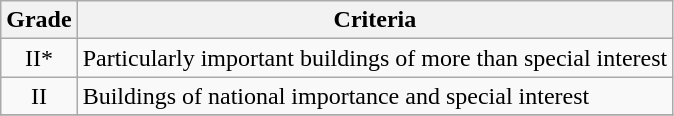<table class="wikitable" border="1">
<tr>
<th>Grade</th>
<th>Criteria</th>
</tr>
<tr>
<td align="center" >II*</td>
<td>Particularly important buildings of more than special interest</td>
</tr>
<tr>
<td align="center" >II</td>
<td>Buildings of national importance and special interest</td>
</tr>
<tr>
</tr>
</table>
